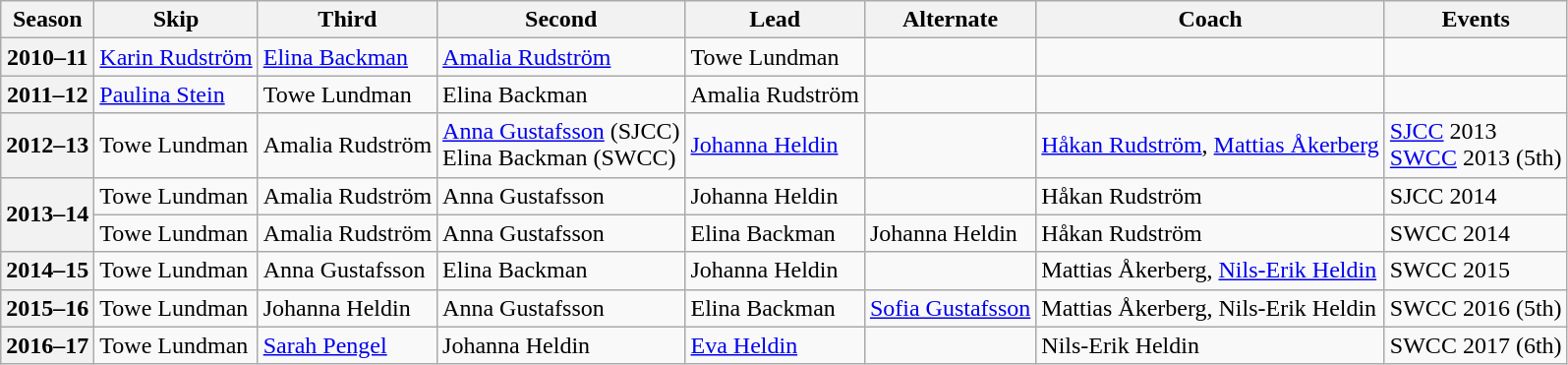<table class="wikitable">
<tr>
<th scope="col">Season</th>
<th scope="col">Skip</th>
<th scope="col">Third</th>
<th scope="col">Second</th>
<th scope="col">Lead</th>
<th scope="col">Alternate</th>
<th scope="col">Coach</th>
<th scope="col">Events</th>
</tr>
<tr>
<th scope="row">2010–11</th>
<td><a href='#'>Karin Rudström</a></td>
<td><a href='#'>Elina Backman</a></td>
<td><a href='#'>Amalia Rudström</a></td>
<td>Towe Lundman</td>
<td></td>
<td></td>
<td></td>
</tr>
<tr>
<th scope="row">2011–12</th>
<td><a href='#'>Paulina Stein</a></td>
<td>Towe Lundman</td>
<td>Elina Backman</td>
<td>Amalia Rudström</td>
<td></td>
<td></td>
<td></td>
</tr>
<tr>
<th scope="row">2012–13</th>
<td>Towe Lundman</td>
<td>Amalia Rudström</td>
<td><a href='#'>Anna Gustafsson</a> (SJCC)<br>Elina Backman (SWCC)</td>
<td><a href='#'>Johanna Heldin</a></td>
<td></td>
<td><a href='#'>Håkan Rudström</a>, <a href='#'>Mattias Åkerberg</a></td>
<td><a href='#'>SJCC</a> 2013 <br><a href='#'>SWCC</a> 2013 (5th)</td>
</tr>
<tr>
<th scope="row" rowspan=2>2013–14</th>
<td>Towe Lundman</td>
<td>Amalia Rudström</td>
<td>Anna Gustafsson</td>
<td>Johanna Heldin</td>
<td></td>
<td>Håkan Rudström</td>
<td>SJCC 2014 </td>
</tr>
<tr>
<td>Towe Lundman</td>
<td>Amalia Rudström</td>
<td>Anna Gustafsson</td>
<td>Elina Backman</td>
<td>Johanna Heldin</td>
<td>Håkan Rudström</td>
<td>SWCC 2014 </td>
</tr>
<tr>
<th scope="row">2014–15</th>
<td>Towe Lundman</td>
<td>Anna Gustafsson</td>
<td>Elina Backman</td>
<td>Johanna Heldin</td>
<td></td>
<td>Mattias Åkerberg, <a href='#'>Nils-Erik Heldin</a></td>
<td>SWCC 2015 </td>
</tr>
<tr>
<th scope="row">2015–16</th>
<td>Towe Lundman</td>
<td>Johanna Heldin</td>
<td>Anna Gustafsson</td>
<td>Elina Backman</td>
<td><a href='#'>Sofia Gustafsson</a></td>
<td>Mattias Åkerberg, Nils-Erik Heldin</td>
<td>SWCC 2016 (5th)</td>
</tr>
<tr>
<th scope="row">2016–17</th>
<td>Towe Lundman</td>
<td><a href='#'>Sarah Pengel</a></td>
<td>Johanna Heldin</td>
<td><a href='#'>Eva Heldin</a></td>
<td></td>
<td>Nils-Erik Heldin</td>
<td>SWCC 2017 (6th)</td>
</tr>
</table>
